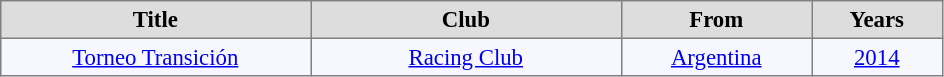<table align="center" bgcolor="#f7f8ff" cellpadding="3" cellspacing="0" border="1" style="font-size: 95%; border: gray solid 1px; border-collapse: collapse;">
<tr align=center bgcolor=#DDDDDD style="color:black;">
<th width="200">Title</th>
<th width="200">Club</th>
<th width="120">From</th>
<th width="80">Years</th>
</tr>
<tr align=center>
<td><a href='#'>Torneo Transición</a></td>
<td><a href='#'>Racing Club</a></td>
<td><a href='#'>Argentina</a></td>
<td><a href='#'>2014</a></td>
</tr>
</table>
